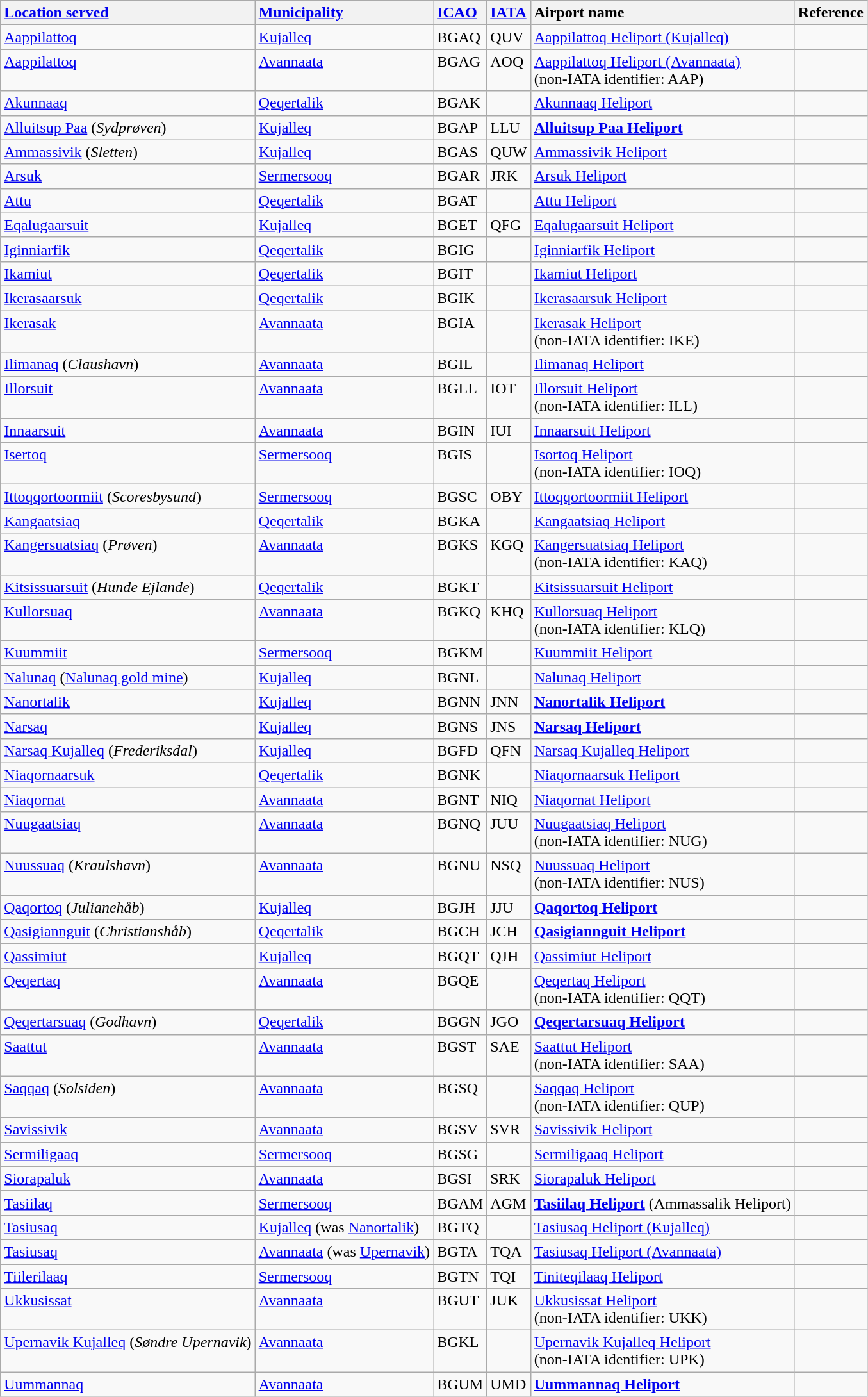<table class="wikitable sortable">
<tr valign=baseline>
<th style="text-align:left; white-space:nowrap;"><a href='#'>Location served</a></th>
<th style="text-align:left;"><a href='#'>Municipality</a></th>
<th style="text-align:left;"><a href='#'>ICAO</a></th>
<th style="text-align:left;"><a href='#'>IATA</a></th>
<th style="text-align:left; white-space:nowrap;">Airport name</th>
<th style="text-align:left;">Reference</th>
</tr>
<tr valign=top>
<td><a href='#'>Aappilattoq</a></td>
<td><a href='#'>Kujalleq</a></td>
<td>BGAQ</td>
<td>QUV</td>
<td><a href='#'>Aappilattoq Heliport (Kujalleq)</a></td>
<td></td>
</tr>
<tr valign=top>
<td><a href='#'>Aappilattoq</a></td>
<td><a href='#'>Avannaata</a></td>
<td>BGAG</td>
<td>AOQ</td>
<td><a href='#'>Aappilattoq Heliport (Avannaata)</a><br>(non-IATA identifier: AAP)</td>
<td></td>
</tr>
<tr valign=top>
<td><a href='#'>Akunnaaq</a></td>
<td><a href='#'>Qeqertalik</a></td>
<td>BGAK</td>
<td></td>
<td><a href='#'>Akunnaaq Heliport</a></td>
<td></td>
</tr>
<tr valign=top>
<td><a href='#'>Alluitsup Paa</a> (<em>Sydprøven</em>)</td>
<td><a href='#'>Kujalleq</a></td>
<td>BGAP</td>
<td>LLU</td>
<td><strong><a href='#'>Alluitsup Paa Heliport</a></strong></td>
<td></td>
</tr>
<tr valign=top>
<td><a href='#'>Ammassivik</a> (<em>Sletten</em>)</td>
<td><a href='#'>Kujalleq</a></td>
<td>BGAS</td>
<td>QUW</td>
<td><a href='#'>Ammassivik Heliport</a></td>
<td></td>
</tr>
<tr valign=top>
<td><a href='#'>Arsuk</a></td>
<td><a href='#'>Sermersooq</a></td>
<td>BGAR</td>
<td>JRK</td>
<td><a href='#'>Arsuk Heliport</a></td>
<td></td>
</tr>
<tr valign=top>
<td><a href='#'>Attu</a></td>
<td><a href='#'>Qeqertalik</a></td>
<td>BGAT</td>
<td></td>
<td><a href='#'>Attu Heliport</a></td>
<td></td>
</tr>
<tr valign=top>
<td><a href='#'>Eqalugaarsuit</a></td>
<td><a href='#'>Kujalleq</a></td>
<td>BGET</td>
<td>QFG</td>
<td><a href='#'>Eqalugaarsuit Heliport</a></td>
<td></td>
</tr>
<tr valign=top>
<td><a href='#'>Iginniarfik</a></td>
<td><a href='#'>Qeqertalik</a></td>
<td>BGIG</td>
<td></td>
<td><a href='#'>Iginniarfik Heliport</a></td>
<td></td>
</tr>
<tr valign=top>
<td><a href='#'>Ikamiut</a></td>
<td><a href='#'>Qeqertalik</a></td>
<td>BGIT</td>
<td></td>
<td><a href='#'>Ikamiut Heliport</a></td>
<td></td>
</tr>
<tr valign=top>
<td><a href='#'>Ikerasaarsuk</a></td>
<td><a href='#'>Qeqertalik</a></td>
<td>BGIK</td>
<td></td>
<td><a href='#'>Ikerasaarsuk Heliport</a></td>
<td></td>
</tr>
<tr valign=top>
<td><a href='#'>Ikerasak</a></td>
<td><a href='#'>Avannaata</a></td>
<td>BGIA</td>
<td></td>
<td><a href='#'>Ikerasak Heliport</a><br>(non-IATA identifier: IKE)</td>
<td></td>
</tr>
<tr valign=top>
<td><a href='#'>Ilimanaq</a> (<em>Claushavn</em>)</td>
<td><a href='#'>Avannaata</a></td>
<td>BGIL</td>
<td></td>
<td><a href='#'>Ilimanaq Heliport</a></td>
<td></td>
</tr>
<tr valign=top>
<td><a href='#'>Illorsuit</a></td>
<td><a href='#'>Avannaata</a></td>
<td>BGLL</td>
<td>IOT</td>
<td><a href='#'>Illorsuit Heliport</a><br>(non-IATA identifier: ILL)</td>
<td></td>
</tr>
<tr valign=top>
<td><a href='#'>Innaarsuit</a></td>
<td><a href='#'>Avannaata</a></td>
<td>BGIN</td>
<td>IUI</td>
<td><a href='#'>Innaarsuit Heliport</a></td>
<td></td>
</tr>
<tr valign=top>
<td><a href='#'>Isertoq</a></td>
<td><a href='#'>Sermersooq</a></td>
<td>BGIS</td>
<td></td>
<td><a href='#'>Isortoq Heliport</a><br>(non-IATA identifier: IOQ)</td>
<td></td>
</tr>
<tr valign=top>
<td><a href='#'>Ittoqqortoormiit</a> (<em>Scoresbysund</em>)</td>
<td><a href='#'>Sermersooq</a></td>
<td>BGSC</td>
<td>OBY</td>
<td><a href='#'>Ittoqqortoormiit Heliport</a></td>
<td></td>
</tr>
<tr valign=top>
<td><a href='#'>Kangaatsiaq</a></td>
<td><a href='#'>Qeqertalik</a></td>
<td>BGKA</td>
<td></td>
<td><a href='#'>Kangaatsiaq Heliport</a></td>
<td></td>
</tr>
<tr valign=top>
<td><a href='#'>Kangersuatsiaq</a> (<em>Prøven</em>)</td>
<td><a href='#'>Avannaata</a></td>
<td>BGKS</td>
<td>KGQ</td>
<td><a href='#'>Kangersuatsiaq Heliport</a><br>(non-IATA identifier: KAQ)</td>
<td></td>
</tr>
<tr valign=top>
<td><a href='#'>Kitsissuarsuit</a> (<em>Hunde Ejlande</em>)</td>
<td><a href='#'>Qeqertalik</a></td>
<td>BGKT</td>
<td></td>
<td><a href='#'>Kitsissuarsuit Heliport</a></td>
<td></td>
</tr>
<tr valign=top>
<td><a href='#'>Kullorsuaq</a></td>
<td><a href='#'>Avannaata</a></td>
<td>BGKQ</td>
<td>KHQ</td>
<td><a href='#'>Kullorsuaq Heliport</a><br>(non-IATA identifier: KLQ)</td>
<td></td>
</tr>
<tr valign=top>
<td><a href='#'>Kuummiit</a></td>
<td><a href='#'>Sermersooq</a></td>
<td>BGKM</td>
<td></td>
<td><a href='#'>Kuummiit Heliport</a></td>
<td></td>
</tr>
<tr valign=top>
<td><a href='#'>Nalunaq</a> (<a href='#'>Nalunaq gold mine</a>)</td>
<td><a href='#'>Kujalleq</a></td>
<td>BGNL</td>
<td></td>
<td><a href='#'>Nalunaq Heliport</a></td>
<td></td>
</tr>
<tr valign=top>
<td><a href='#'>Nanortalik</a></td>
<td><a href='#'>Kujalleq</a></td>
<td>BGNN</td>
<td>JNN</td>
<td><strong><a href='#'>Nanortalik Heliport</a></strong></td>
<td></td>
</tr>
<tr valign=top>
<td><a href='#'>Narsaq</a></td>
<td><a href='#'>Kujalleq</a></td>
<td>BGNS</td>
<td>JNS</td>
<td><strong><a href='#'>Narsaq Heliport</a></strong></td>
<td></td>
</tr>
<tr valign=top>
<td><a href='#'>Narsaq Kujalleq</a> (<em>Frederiksdal</em>)</td>
<td><a href='#'>Kujalleq</a></td>
<td>BGFD</td>
<td>QFN</td>
<td><a href='#'>Narsaq Kujalleq Heliport</a></td>
<td></td>
</tr>
<tr valign=top>
<td><a href='#'>Niaqornaarsuk</a></td>
<td><a href='#'>Qeqertalik</a></td>
<td>BGNK</td>
<td></td>
<td><a href='#'>Niaqornaarsuk Heliport</a></td>
<td></td>
</tr>
<tr valign=top>
<td><a href='#'>Niaqornat</a></td>
<td><a href='#'>Avannaata</a></td>
<td>BGNT</td>
<td>NIQ</td>
<td><a href='#'>Niaqornat Heliport</a></td>
<td></td>
</tr>
<tr valign=top>
<td><a href='#'>Nuugaatsiaq</a></td>
<td><a href='#'>Avannaata</a></td>
<td>BGNQ</td>
<td>JUU</td>
<td><a href='#'>Nuugaatsiaq Heliport</a><br>(non-IATA identifier: NUG)</td>
<td></td>
</tr>
<tr valign=top>
<td><a href='#'>Nuussuaq</a> (<em>Kraulshavn</em>)</td>
<td><a href='#'>Avannaata</a></td>
<td>BGNU</td>
<td>NSQ</td>
<td><a href='#'>Nuussuaq Heliport</a><br>(non-IATA identifier: NUS)</td>
<td></td>
</tr>
<tr valign=top>
<td><a href='#'>Qaqortoq</a> (<em>Julianehåb</em>)</td>
<td><a href='#'>Kujalleq</a></td>
<td>BGJH</td>
<td>JJU</td>
<td><strong><a href='#'>Qaqortoq Heliport</a></strong></td>
<td></td>
</tr>
<tr valign=top>
<td><a href='#'>Qasigiannguit</a> (<em>Christianshåb</em>)</td>
<td><a href='#'>Qeqertalik</a></td>
<td>BGCH</td>
<td>JCH</td>
<td><strong><a href='#'>Qasigiannguit Heliport</a></strong></td>
<td></td>
</tr>
<tr valign=top>
<td><a href='#'>Qassimiut</a></td>
<td><a href='#'>Kujalleq</a></td>
<td>BGQT</td>
<td>QJH</td>
<td><a href='#'>Qassimiut Heliport</a></td>
<td></td>
</tr>
<tr valign=top>
<td><a href='#'>Qeqertaq</a></td>
<td><a href='#'>Avannaata</a></td>
<td>BGQE</td>
<td></td>
<td><a href='#'>Qeqertaq Heliport</a><br>(non-IATA identifier: QQT)</td>
<td></td>
</tr>
<tr valign=top>
<td><a href='#'>Qeqertarsuaq</a> (<em>Godhavn</em>)</td>
<td><a href='#'>Qeqertalik</a></td>
<td>BGGN</td>
<td>JGO</td>
<td><strong><a href='#'>Qeqertarsuaq Heliport</a></strong></td>
<td></td>
</tr>
<tr valign=top>
<td><a href='#'>Saattut</a></td>
<td><a href='#'>Avannaata</a></td>
<td>BGST</td>
<td>SAE</td>
<td><a href='#'>Saattut Heliport</a><br>(non-IATA identifier: SAA)</td>
<td></td>
</tr>
<tr valign=top>
<td><a href='#'>Saqqaq</a> (<em>Solsiden</em>)</td>
<td><a href='#'>Avannaata</a></td>
<td>BGSQ</td>
<td></td>
<td><a href='#'>Saqqaq Heliport</a><br>(non-IATA identifier: QUP)</td>
<td></td>
</tr>
<tr valign=top>
<td><a href='#'>Savissivik</a></td>
<td><a href='#'>Avannaata</a></td>
<td>BGSV</td>
<td>SVR</td>
<td><a href='#'>Savissivik Heliport</a></td>
<td></td>
</tr>
<tr valign=top>
<td><a href='#'>Sermiligaaq</a></td>
<td><a href='#'>Sermersooq</a></td>
<td>BGSG</td>
<td></td>
<td><a href='#'>Sermiligaaq Heliport</a></td>
<td></td>
</tr>
<tr valign=top>
<td><a href='#'>Siorapaluk</a></td>
<td><a href='#'>Avannaata</a></td>
<td>BGSI</td>
<td>SRK</td>
<td><a href='#'>Siorapaluk Heliport</a></td>
<td></td>
</tr>
<tr valign=top>
<td><a href='#'>Tasiilaq</a></td>
<td><a href='#'>Sermersooq</a></td>
<td>BGAM</td>
<td>AGM</td>
<td><strong><a href='#'>Tasiilaq Heliport</a></strong> (Ammassalik Heliport)</td>
<td></td>
</tr>
<tr valign=top>
<td><a href='#'>Tasiusaq</a></td>
<td><a href='#'>Kujalleq</a> (was <a href='#'>Nanortalik</a>)</td>
<td>BGTQ</td>
<td></td>
<td><a href='#'>Tasiusaq Heliport (Kujalleq)</a></td>
<td></td>
</tr>
<tr valign=top>
<td><a href='#'>Tasiusaq</a></td>
<td><a href='#'>Avannaata</a> (was <a href='#'>Upernavik</a>)</td>
<td>BGTA</td>
<td>TQA</td>
<td><a href='#'>Tasiusaq Heliport (Avannaata)</a></td>
<td></td>
</tr>
<tr valign=top>
<td><a href='#'>Tiilerilaaq</a></td>
<td><a href='#'>Sermersooq</a></td>
<td>BGTN</td>
<td>TQI</td>
<td><a href='#'>Tiniteqilaaq Heliport</a></td>
<td></td>
</tr>
<tr valign=top>
<td><a href='#'>Ukkusissat</a></td>
<td><a href='#'>Avannaata</a></td>
<td>BGUT</td>
<td>JUK</td>
<td><a href='#'>Ukkusissat Heliport</a><br>(non-IATA identifier: UKK)</td>
<td></td>
</tr>
<tr valign=top>
<td><a href='#'>Upernavik Kujalleq</a> (<em>Søndre Upernavik</em>)</td>
<td><a href='#'>Avannaata</a></td>
<td>BGKL</td>
<td></td>
<td><a href='#'>Upernavik Kujalleq Heliport</a><br>(non-IATA identifier: UPK)</td>
<td></td>
</tr>
<tr valign=top>
<td><a href='#'>Uummannaq</a></td>
<td><a href='#'>Avannaata</a></td>
<td>BGUM</td>
<td>UMD</td>
<td><strong><a href='#'>Uummannaq Heliport</a></strong></td>
<td></td>
</tr>
</table>
